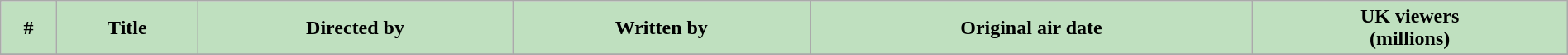<table class="wikitable plainrowheaders" width="100%" style="background:#FFFFFF;">
<tr>
<th style="background: #bfe0bf;">#</th>
<th style="background: #bfe0bf;">Title</th>
<th style="background: #bfe0bf;">Directed by</th>
<th style="background: #bfe0bf;">Written by</th>
<th style="background: #bfe0bf;">Original air date</th>
<th style="background: #bfe0bf;">UK viewers<br>(millions)</th>
</tr>
<tr>
</tr>
</table>
